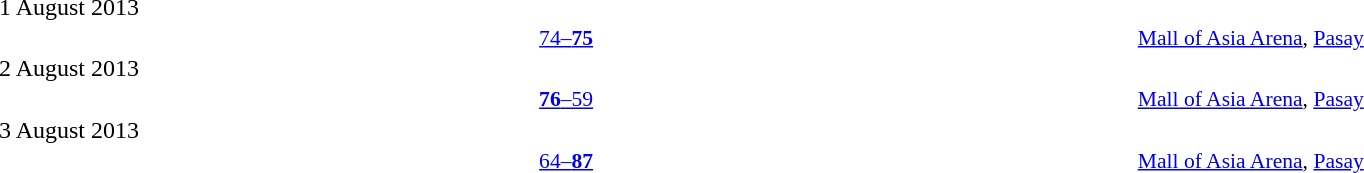<table style="width:100%;" cellspacing="1">
<tr>
<th width=25%></th>
<th width=2%></th>
<th width=6%></th>
<th width=2%></th>
<th width=25%></th>
</tr>
<tr>
<td>1 August 2013</td>
</tr>
<tr style=font-size:90%>
<td align=right></td>
<td></td>
<td align=center><a href='#'>74–<strong>75</strong></a></td>
<td></td>
<td><strong></strong></td>
<td><a href='#'>Mall of Asia Arena</a>, <a href='#'>Pasay</a></td>
</tr>
<tr>
<td>2 August 2013</td>
</tr>
<tr style=font-size:90%>
<td align=right><strong></strong></td>
<td></td>
<td align="center"><a href='#'><strong>76</strong>–59</a></td>
<td></td>
<td></td>
<td><a href='#'>Mall of Asia Arena</a>, <a href='#'>Pasay</a></td>
</tr>
<tr>
<td>3 August 2013</td>
</tr>
<tr style=font-size:90%>
<td align=right></td>
<td></td>
<td align=center><a href='#'>64–<strong>87</strong></a></td>
<td></td>
<td><strong></strong></td>
<td><a href='#'>Mall of Asia Arena</a>, <a href='#'>Pasay</a></td>
</tr>
</table>
